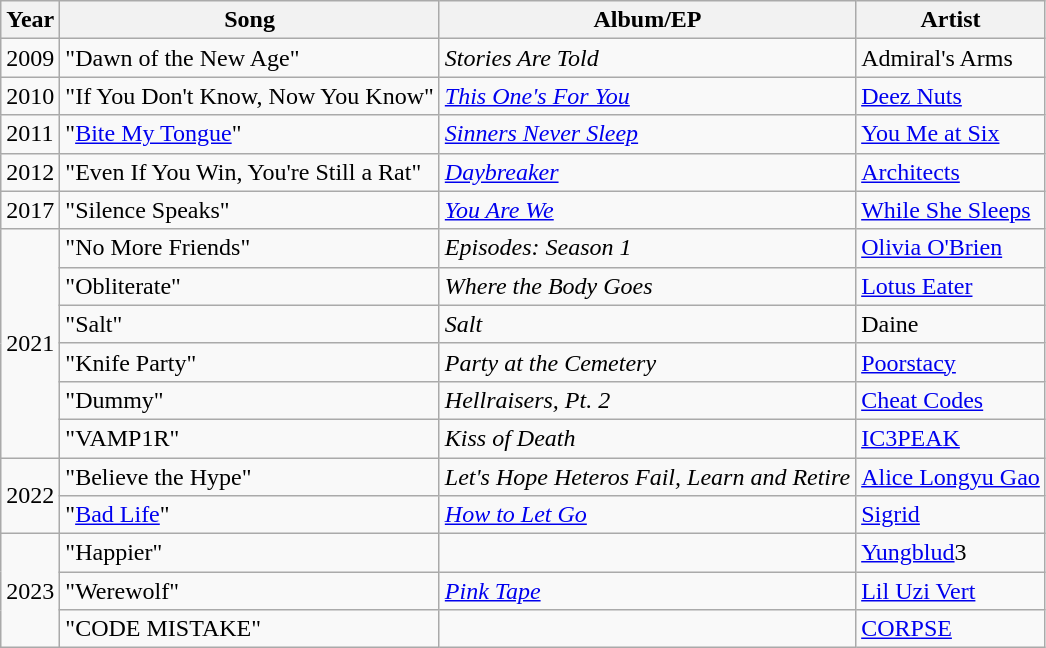<table class="wikitable">
<tr>
<th>Year</th>
<th>Song</th>
<th>Album/EP</th>
<th>Artist</th>
</tr>
<tr>
<td>2009</td>
<td>"Dawn of the New Age"</td>
<td><em>Stories Are Told</em></td>
<td>Admiral's Arms</td>
</tr>
<tr>
<td>2010</td>
<td>"If You Don't Know, Now You Know"</td>
<td><em><a href='#'>This One's For You</a></em></td>
<td><a href='#'>Deez Nuts</a></td>
</tr>
<tr>
<td>2011</td>
<td>"<a href='#'>Bite My Tongue</a>"</td>
<td><em><a href='#'>Sinners Never Sleep</a></em></td>
<td><a href='#'>You Me at Six</a></td>
</tr>
<tr>
<td>2012</td>
<td>"Even If You Win, You're Still a Rat"</td>
<td><em><a href='#'>Daybreaker</a></em></td>
<td><a href='#'>Architects</a></td>
</tr>
<tr>
<td>2017</td>
<td>"Silence Speaks"</td>
<td><em><a href='#'>You Are We</a></em></td>
<td><a href='#'>While She Sleeps</a></td>
</tr>
<tr>
<td rowspan="6">2021</td>
<td>"No More Friends"</td>
<td><em>Episodes: Season 1</em></td>
<td><a href='#'>Olivia O'Brien</a></td>
</tr>
<tr>
<td>"Obliterate"</td>
<td><em>Where the Body Goes</em></td>
<td><a href='#'>Lotus Eater</a></td>
</tr>
<tr>
<td>"Salt"</td>
<td><em>Salt</em></td>
<td>Daine</td>
</tr>
<tr>
<td>"Knife Party"</td>
<td><em>Party at the Cemetery</em></td>
<td><a href='#'>Poorstacy</a></td>
</tr>
<tr>
<td>"Dummy"</td>
<td><em>Hellraisers, Pt. 2</em></td>
<td><a href='#'>Cheat Codes</a></td>
</tr>
<tr>
<td>"VAMP1R"</td>
<td><em>Kiss of Death</em></td>
<td><a href='#'>IC3PEAK</a></td>
</tr>
<tr>
<td rowspan="2">2022</td>
<td>"Believe the Hype"</td>
<td><em>Let's Hope Heteros Fail, Learn and Retire</em></td>
<td><a href='#'>Alice Longyu Gao</a></td>
</tr>
<tr>
<td>"<a href='#'>Bad Life</a>"</td>
<td><em><a href='#'>How to Let Go</a></em></td>
<td><a href='#'>Sigrid</a></td>
</tr>
<tr>
<td rowspan="3">2023</td>
<td>"Happier"</td>
<td></td>
<td><a href='#'>Yungblud</a>3</td>
</tr>
<tr>
<td>"Werewolf"</td>
<td><em><a href='#'>Pink Tape</a></em></td>
<td><a href='#'>Lil Uzi Vert</a></td>
</tr>
<tr>
<td>"CODE MISTAKE"</td>
<td></td>
<td><a href='#'>CORPSE</a></td>
</tr>
</table>
